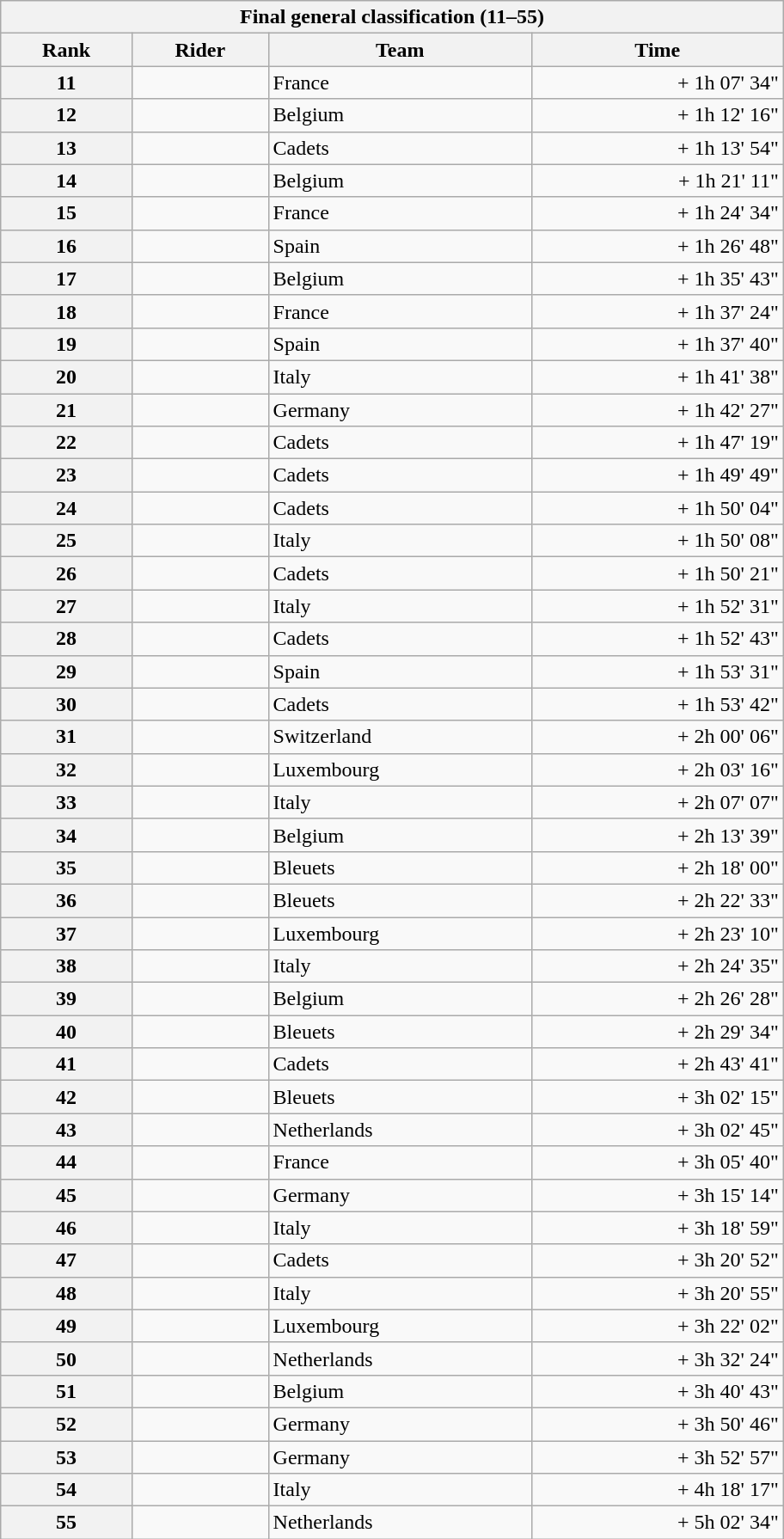<table class="collapsible collapsed wikitable" style="width:38em;margin-top:-1px;">
<tr>
<th scope="col" colspan="4">Final general classification (11–55)</th>
</tr>
<tr>
<th scope="col">Rank</th>
<th scope="col">Rider</th>
<th scope="col">Team</th>
<th scope="col">Time</th>
</tr>
<tr>
<th scope="row">11</th>
<td></td>
<td>France</td>
<td style="text-align:right;">+ 1h 07' 34"</td>
</tr>
<tr>
<th scope="row">12</th>
<td></td>
<td>Belgium</td>
<td style="text-align:right;">+ 1h 12' 16"</td>
</tr>
<tr>
<th scope="row">13</th>
<td></td>
<td>Cadets</td>
<td style="text-align:right;">+ 1h 13' 54"</td>
</tr>
<tr>
<th scope="row">14</th>
<td></td>
<td>Belgium</td>
<td style="text-align:right;">+ 1h 21' 11"</td>
</tr>
<tr>
<th scope="row">15</th>
<td></td>
<td>France</td>
<td style="text-align:right;">+ 1h 24' 34"</td>
</tr>
<tr>
<th scope="row">16</th>
<td></td>
<td>Spain</td>
<td style="text-align:right;">+ 1h 26' 48"</td>
</tr>
<tr>
<th scope="row">17</th>
<td></td>
<td>Belgium</td>
<td style="text-align:right;">+ 1h 35' 43"</td>
</tr>
<tr>
<th scope="row">18</th>
<td></td>
<td>France</td>
<td style="text-align:right;">+ 1h 37' 24"</td>
</tr>
<tr>
<th scope="row">19</th>
<td></td>
<td>Spain</td>
<td style="text-align:right;">+ 1h 37' 40"</td>
</tr>
<tr>
<th scope="row">20</th>
<td></td>
<td>Italy</td>
<td style="text-align:right;">+ 1h 41' 38"</td>
</tr>
<tr>
<th scope="row">21</th>
<td></td>
<td>Germany</td>
<td style="text-align:right;">+ 1h 42' 27"</td>
</tr>
<tr>
<th scope="row">22</th>
<td></td>
<td>Cadets</td>
<td style="text-align:right;">+ 1h 47' 19"</td>
</tr>
<tr>
<th scope="row">23</th>
<td></td>
<td>Cadets</td>
<td style="text-align:right;">+ 1h 49' 49"</td>
</tr>
<tr>
<th scope="row">24</th>
<td></td>
<td>Cadets</td>
<td style="text-align:right;">+ 1h 50' 04"</td>
</tr>
<tr>
<th scope="row">25</th>
<td></td>
<td>Italy</td>
<td style="text-align:right;">+ 1h 50' 08"</td>
</tr>
<tr>
<th scope="row">26</th>
<td></td>
<td>Cadets</td>
<td style="text-align:right;">+ 1h 50' 21"</td>
</tr>
<tr>
<th scope="row">27</th>
<td></td>
<td>Italy</td>
<td style="text-align:right;">+ 1h 52' 31"</td>
</tr>
<tr>
<th scope="row">28</th>
<td></td>
<td>Cadets</td>
<td style="text-align:right;">+ 1h 52' 43"</td>
</tr>
<tr>
<th scope="row">29</th>
<td></td>
<td>Spain</td>
<td style="text-align:right;">+ 1h 53' 31"</td>
</tr>
<tr>
<th scope="row">30</th>
<td></td>
<td>Cadets</td>
<td style="text-align:right;">+ 1h 53' 42"</td>
</tr>
<tr>
<th scope="row">31</th>
<td></td>
<td>Switzerland</td>
<td style="text-align:right;">+ 2h 00' 06"</td>
</tr>
<tr>
<th scope="row">32</th>
<td></td>
<td>Luxembourg</td>
<td style="text-align:right;">+ 2h 03' 16"</td>
</tr>
<tr>
<th scope="row">33</th>
<td></td>
<td>Italy</td>
<td style="text-align:right;">+ 2h 07' 07"</td>
</tr>
<tr>
<th scope="row">34</th>
<td></td>
<td>Belgium</td>
<td style="text-align:right;">+ 2h 13' 39"</td>
</tr>
<tr>
<th scope="row">35</th>
<td></td>
<td>Bleuets</td>
<td style="text-align:right;">+ 2h 18' 00"</td>
</tr>
<tr>
<th scope="row">36</th>
<td></td>
<td>Bleuets</td>
<td style="text-align:right;">+ 2h 22' 33"</td>
</tr>
<tr>
<th scope="row">37</th>
<td></td>
<td>Luxembourg</td>
<td style="text-align:right;">+ 2h 23' 10"</td>
</tr>
<tr>
<th scope="row">38</th>
<td></td>
<td>Italy</td>
<td style="text-align:right;">+ 2h 24' 35"</td>
</tr>
<tr>
<th scope="row">39</th>
<td></td>
<td>Belgium</td>
<td style="text-align:right;">+ 2h 26' 28"</td>
</tr>
<tr>
<th scope="row">40</th>
<td></td>
<td>Bleuets</td>
<td style="text-align:right;">+ 2h 29' 34"</td>
</tr>
<tr>
<th scope="row">41</th>
<td></td>
<td>Cadets</td>
<td style="text-align:right;">+ 2h 43' 41"</td>
</tr>
<tr>
<th scope="row">42</th>
<td></td>
<td>Bleuets</td>
<td style="text-align:right;">+ 3h 02' 15"</td>
</tr>
<tr>
<th scope="row">43</th>
<td></td>
<td>Netherlands</td>
<td style="text-align:right;">+ 3h 02' 45"</td>
</tr>
<tr>
<th scope="row">44</th>
<td></td>
<td>France</td>
<td style="text-align:right;">+ 3h 05' 40"</td>
</tr>
<tr>
<th scope="row">45</th>
<td></td>
<td>Germany</td>
<td style="text-align:right;">+ 3h 15' 14"</td>
</tr>
<tr>
<th scope="row">46</th>
<td></td>
<td>Italy</td>
<td style="text-align:right;">+ 3h 18' 59"</td>
</tr>
<tr>
<th scope="row">47</th>
<td></td>
<td>Cadets</td>
<td style="text-align:right;">+ 3h 20' 52"</td>
</tr>
<tr>
<th scope="row">48</th>
<td></td>
<td>Italy</td>
<td style="text-align:right;">+ 3h 20' 55"</td>
</tr>
<tr>
<th scope="row">49</th>
<td></td>
<td>Luxembourg</td>
<td style="text-align:right;">+ 3h 22' 02"</td>
</tr>
<tr>
<th scope="row">50</th>
<td></td>
<td>Netherlands</td>
<td style="text-align:right;">+ 3h 32' 24"</td>
</tr>
<tr>
<th scope="row">51</th>
<td></td>
<td>Belgium</td>
<td style="text-align:right;">+ 3h 40' 43"</td>
</tr>
<tr>
<th scope="row">52</th>
<td></td>
<td>Germany</td>
<td style="text-align:right;">+ 3h 50' 46"</td>
</tr>
<tr>
<th scope="row">53</th>
<td></td>
<td>Germany</td>
<td style="text-align:right;">+ 3h 52' 57"</td>
</tr>
<tr>
<th scope="row">54</th>
<td></td>
<td>Italy</td>
<td style="text-align:right;">+ 4h 18' 17"</td>
</tr>
<tr>
<th scope="row">55</th>
<td></td>
<td>Netherlands</td>
<td style="text-align:right;">+ 5h 02' 34"</td>
</tr>
</table>
